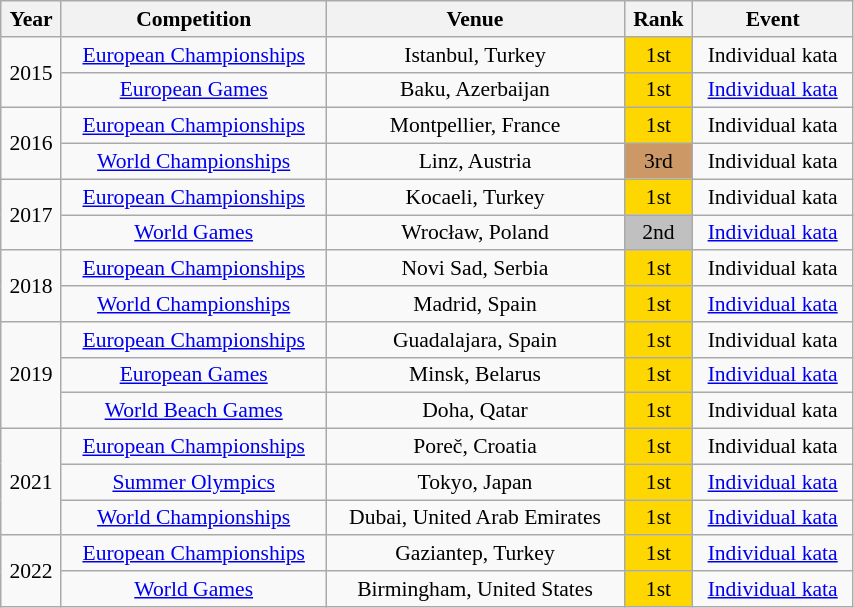<table class="wikitable sortable" width=45% style="font-size:90%; text-align:center;">
<tr>
<th>Year</th>
<th>Competition</th>
<th>Venue</th>
<th>Rank</th>
<th>Event</th>
</tr>
<tr>
<td rowspan=2>2015</td>
<td><a href='#'>European Championships</a></td>
<td>Istanbul, Turkey</td>
<td bgcolor="gold">1st</td>
<td>Individual kata</td>
</tr>
<tr>
<td><a href='#'>European Games</a></td>
<td>Baku, Azerbaijan</td>
<td bgcolor="gold">1st</td>
<td><a href='#'>Individual kata</a></td>
</tr>
<tr>
<td rowspan=2>2016</td>
<td><a href='#'>European Championships</a></td>
<td>Montpellier, France</td>
<td bgcolor="gold">1st</td>
<td>Individual kata</td>
</tr>
<tr>
<td><a href='#'>World Championships</a></td>
<td>Linz, Austria</td>
<td bgcolor="cc9966">3rd</td>
<td>Individual kata</td>
</tr>
<tr>
<td rowspan=2>2017</td>
<td><a href='#'>European Championships</a></td>
<td>Kocaeli, Turkey</td>
<td bgcolor="gold">1st</td>
<td>Individual kata</td>
</tr>
<tr>
<td><a href='#'>World Games</a></td>
<td>Wrocław, Poland</td>
<td bgcolor="silver">2nd</td>
<td><a href='#'>Individual kata</a></td>
</tr>
<tr>
<td rowspan=2>2018</td>
<td><a href='#'>European Championships</a></td>
<td>Novi Sad, Serbia</td>
<td bgcolor="gold">1st</td>
<td>Individual kata</td>
</tr>
<tr>
<td><a href='#'>World Championships</a></td>
<td>Madrid, Spain</td>
<td bgcolor="gold">1st</td>
<td><a href='#'>Individual kata</a></td>
</tr>
<tr>
<td rowspan=3>2019</td>
<td><a href='#'>European Championships</a></td>
<td>Guadalajara, Spain</td>
<td bgcolor="gold">1st</td>
<td>Individual kata</td>
</tr>
<tr>
<td><a href='#'>European Games</a></td>
<td>Minsk, Belarus</td>
<td bgcolor="gold">1st</td>
<td><a href='#'>Individual kata</a></td>
</tr>
<tr>
<td><a href='#'>World Beach Games</a></td>
<td>Doha, Qatar</td>
<td bgcolor="gold">1st</td>
<td>Individual kata</td>
</tr>
<tr>
<td rowspan=3>2021</td>
<td><a href='#'>European Championships</a></td>
<td>Poreč, Croatia</td>
<td bgcolor="gold">1st</td>
<td>Individual kata</td>
</tr>
<tr>
<td><a href='#'>Summer Olympics</a></td>
<td>Tokyo, Japan</td>
<td bgcolor="gold">1st</td>
<td><a href='#'>Individual kata</a></td>
</tr>
<tr>
<td><a href='#'>World Championships</a></td>
<td>Dubai, United Arab Emirates</td>
<td bgcolor="gold">1st</td>
<td><a href='#'>Individual kata</a></td>
</tr>
<tr>
<td rowspan=2>2022</td>
<td><a href='#'>European Championships</a></td>
<td>Gaziantep, Turkey</td>
<td bgcolor="gold">1st</td>
<td><a href='#'>Individual kata</a></td>
</tr>
<tr>
<td><a href='#'>World Games</a></td>
<td>Birmingham, United States</td>
<td bgcolor="gold">1st</td>
<td><a href='#'>Individual kata</a></td>
</tr>
</table>
